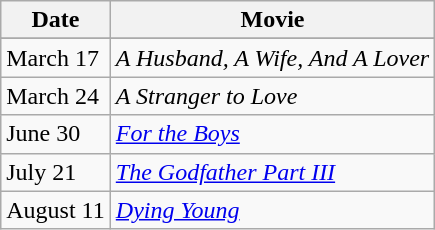<table class="wikitable plainrowheaders">
<tr>
<th scope="col">Date</th>
<th scope="col">Movie</th>
</tr>
<tr>
</tr>
<tr>
<td>March 17</td>
<td><em>A Husband, A Wife, And A Lover</em></td>
</tr>
<tr>
<td>March 24</td>
<td><em>A Stranger to Love</em></td>
</tr>
<tr>
<td>June 30</td>
<td><em><a href='#'>For the Boys</a></em></td>
</tr>
<tr>
<td>July 21</td>
<td><em><a href='#'>The Godfather Part III</a></em></td>
</tr>
<tr>
<td>August 11</td>
<td><em><a href='#'>Dying Young</a></em></td>
</tr>
</table>
